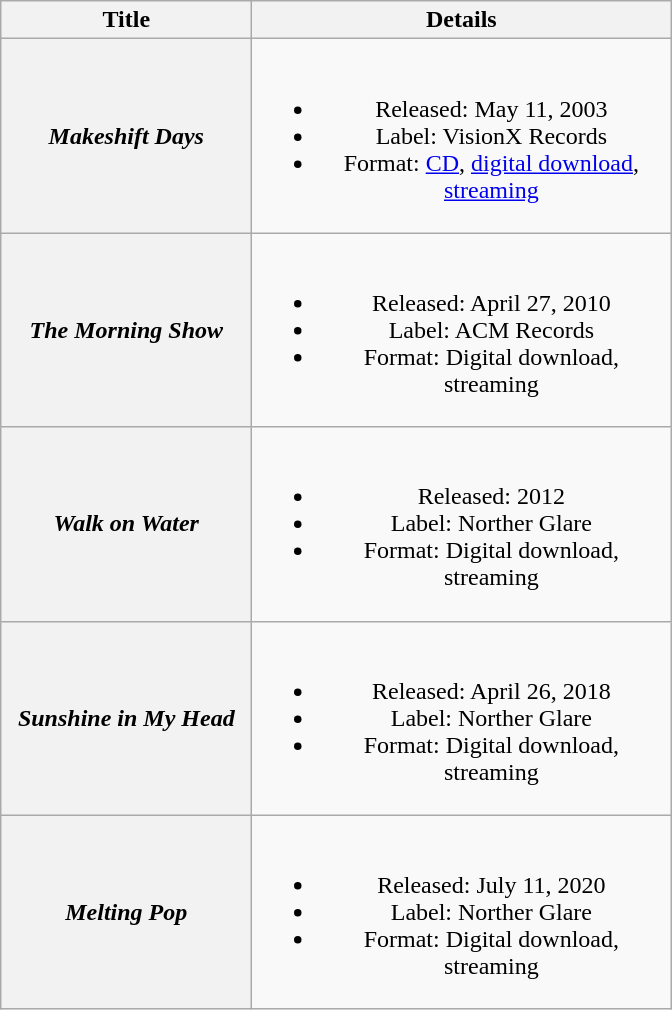<table class="wikitable plainrowheaders" style="text-align:center;">
<tr>
<th scope="col" style="width:10em;">Title</th>
<th scope="col" style="width:17em;">Details</th>
</tr>
<tr>
<th scope="row"><em>Makeshift Days</em></th>
<td><br><ul><li>Released: May 11, 2003</li><li>Label: VisionX Records</li><li>Format: <a href='#'>CD</a>, <a href='#'>digital download</a>, <a href='#'>streaming</a></li></ul></td>
</tr>
<tr>
<th scope="row"><em>The Morning Show</em></th>
<td><br><ul><li>Released: April 27, 2010</li><li>Label: ACM Records</li><li>Format: Digital download, streaming</li></ul></td>
</tr>
<tr>
<th scope="row"><em>Walk on Water</em></th>
<td><br><ul><li>Released: 2012</li><li>Label: Norther Glare</li><li>Format: Digital download, streaming</li></ul></td>
</tr>
<tr>
<th scope="row"><em>Sunshine in My Head</em></th>
<td><br><ul><li>Released: April 26, 2018</li><li>Label: Norther Glare</li><li>Format: Digital download, streaming</li></ul></td>
</tr>
<tr>
<th scope="row"><em>Melting Pop</em></th>
<td><br><ul><li>Released: July 11, 2020</li><li>Label: Norther Glare</li><li>Format: Digital download, streaming</li></ul></td>
</tr>
</table>
